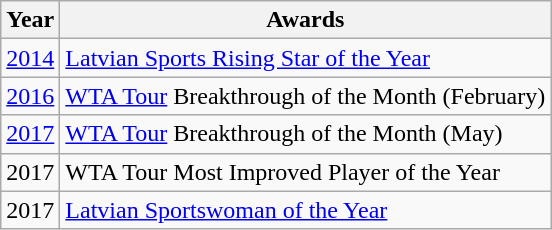<table class=wikitable>
<tr>
<th>Year</th>
<th>Awards</th>
</tr>
<tr>
<td align=center><a href='#'>2014</a></td>
<td><a href='#'>Latvian Sports Rising Star of the Year</a></td>
</tr>
<tr>
<td align=center><a href='#'>2016</a></td>
<td><a href='#'>WTA Tour</a> Breakthrough of the Month (February)</td>
</tr>
<tr>
<td align=center><a href='#'>2017</a></td>
<td><a href='#'>WTA Tour</a> Breakthrough of the Month (May)</td>
</tr>
<tr>
<td align=center>2017</td>
<td>WTA Tour Most Improved Player of the Year</td>
</tr>
<tr>
<td align=center>2017</td>
<td><a href='#'>Latvian Sportswoman of the Year</a></td>
</tr>
</table>
